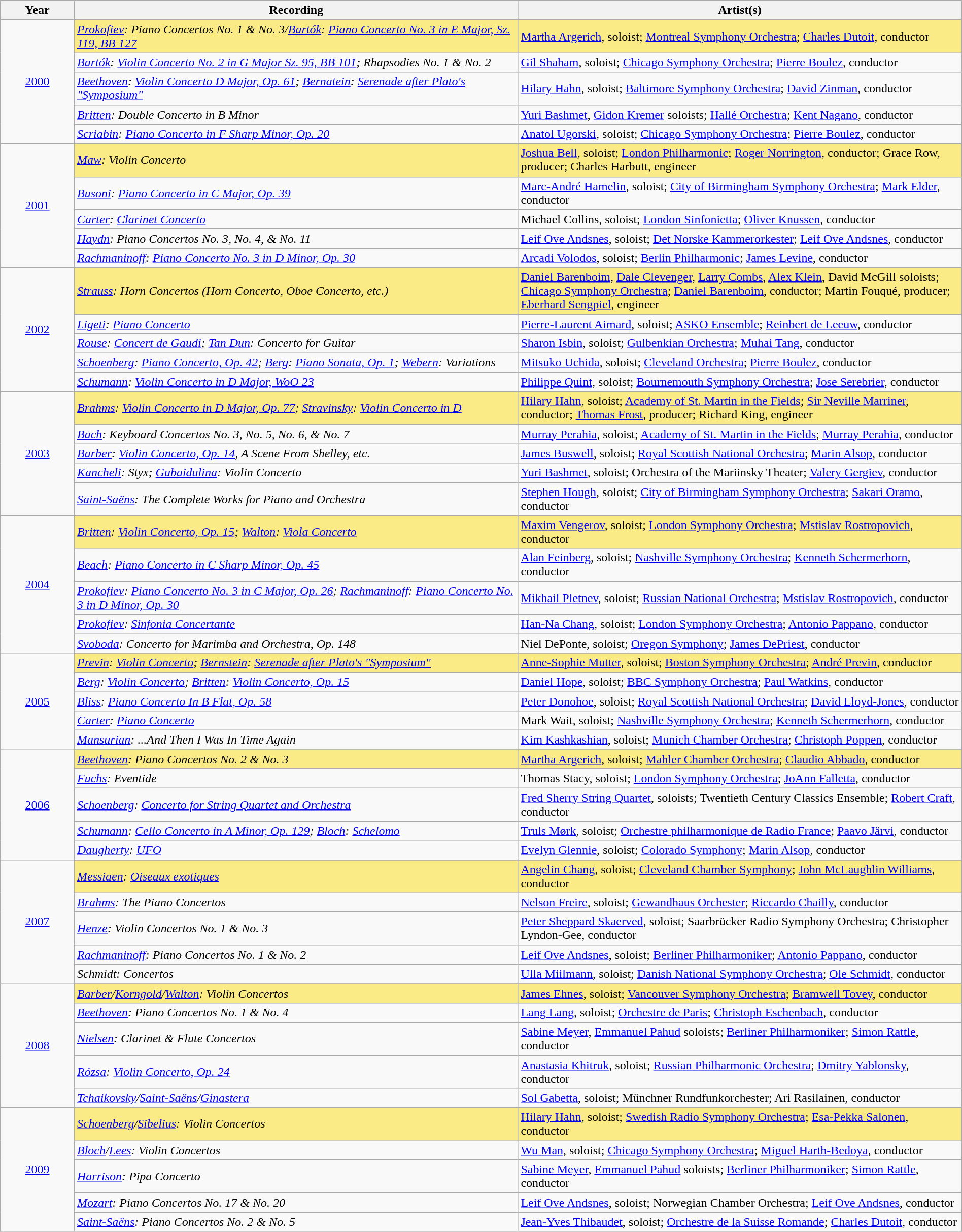<table class="wikitable" style="width:100%">
<tr bgcolor="#bebebe">
</tr>
<tr bgcolor="#bebebe">
<th width="5%">Year</th>
<th width="30%">Recording</th>
<th width="30%">Artist(s)</th>
</tr>
<tr>
<td rowspan="6" style="text-align:center;"><a href='#'>2000</a><br></td>
</tr>
<tr style="background:#FAEB86;">
<td><em><a href='#'>Prokofiev</a>: Piano Concertos No. 1 & No. 3/<a href='#'>Bartók</a>: <a href='#'>Piano Concerto No. 3 in E Major, Sz. 119, BB 127</a></em></td>
<td><a href='#'>Martha Argerich</a>, soloist; <a href='#'>Montreal Symphony Orchestra</a>; <a href='#'>Charles Dutoit</a>, conductor</td>
</tr>
<tr>
<td><em><a href='#'>Bartók</a>: <a href='#'>Violin Concerto No. 2 in G Major Sz. 95, BB 101</a>; Rhapsodies No. 1 & No. 2</em></td>
<td><a href='#'>Gil Shaham</a>, soloist; <a href='#'>Chicago Symphony Orchestra</a>; <a href='#'>Pierre Boulez</a>, conductor</td>
</tr>
<tr>
<td><em><a href='#'>Beethoven</a>: <a href='#'>Violin Concerto D Major, Op. 61</a>; <a href='#'>Bernatein</a>: <a href='#'>Serenade after Plato's "Symposium"</a></em></td>
<td><a href='#'>Hilary Hahn</a>, soloist; <a href='#'>Baltimore Symphony Orchestra</a>; <a href='#'>David Zinman</a>, conductor</td>
</tr>
<tr>
<td><em><a href='#'>Britten</a>: Double Concerto in B Minor</em></td>
<td><a href='#'>Yuri Bashmet</a>, <a href='#'>Gidon Kremer</a> soloists; <a href='#'>Hallé Orchestra</a>; <a href='#'>Kent Nagano</a>, conductor</td>
</tr>
<tr>
<td><em><a href='#'>Scriabin</a>: <a href='#'>Piano Concerto in F Sharp Minor, Op. 20</a></em></td>
<td><a href='#'>Anatol Ugorski</a>, soloist; <a href='#'>Chicago Symphony Orchestra</a>; <a href='#'>Pierre Boulez</a>, conductor</td>
</tr>
<tr>
<td rowspan="6" style="text-align:center;"><a href='#'>2001</a><br></td>
</tr>
<tr style="background:#FAEB86;">
<td><em><a href='#'>Maw</a>: Violin Concerto</em></td>
<td><a href='#'>Joshua Bell</a>, soloist; <a href='#'>London Philharmonic</a>; <a href='#'>Roger Norrington</a>, conductor; Grace Row, producer; Charles Harbutt, engineer</td>
</tr>
<tr>
<td><em><a href='#'>Busoni</a>: <a href='#'>Piano Concerto in C Major, Op. 39</a></em></td>
<td><a href='#'>Marc-André Hamelin</a>, soloist; <a href='#'>City of Birmingham Symphony Orchestra</a>; <a href='#'>Mark Elder</a>, conductor</td>
</tr>
<tr>
<td><em><a href='#'>Carter</a>: <a href='#'>Clarinet Concerto</a></em></td>
<td>Michael Collins, soloist; <a href='#'>London Sinfonietta</a>; <a href='#'>Oliver Knussen</a>, conductor</td>
</tr>
<tr>
<td><em><a href='#'>Haydn</a>: Piano Concertos No. 3, No. 4, & No. 11</em></td>
<td><a href='#'>Leif Ove Andsnes</a>, soloist; <a href='#'>Det Norske Kammerorkester</a>; <a href='#'>Leif Ove Andsnes</a>, conductor</td>
</tr>
<tr>
<td><em><a href='#'>Rachmaninoff</a>: <a href='#'>Piano Concerto No. 3 in D Minor, Op. 30</a></em></td>
<td><a href='#'>Arcadi Volodos</a>, soloist; <a href='#'>Berlin Philharmonic</a>; <a href='#'>James Levine</a>, conductor</td>
</tr>
<tr>
<td rowspan="6" style="text-align:center;"><a href='#'>2002</a><br></td>
</tr>
<tr style="background:#FAEB86;">
<td><em><a href='#'>Strauss</a>: Horn Concertos (Horn Concerto, Oboe Concerto, etc.)</em></td>
<td><a href='#'>Daniel Barenboim</a>, <a href='#'>Dale Clevenger</a>, <a href='#'>Larry Combs</a>, <a href='#'>Alex Klein</a>, David McGill soloists; <a href='#'>Chicago Symphony Orchestra</a>; <a href='#'>Daniel Barenboim</a>, conductor; Martin Fouqué, producer; <a href='#'>Eberhard Sengpiel</a>, engineer</td>
</tr>
<tr>
<td><em><a href='#'>Ligeti</a>: <a href='#'>Piano Concerto</a></em></td>
<td><a href='#'>Pierre-Laurent Aimard</a>, soloist; <a href='#'>ASKO Ensemble</a>; <a href='#'>Reinbert de Leeuw</a>, conductor</td>
</tr>
<tr>
<td><em><a href='#'>Rouse</a>: <a href='#'>Concert de Gaudi</a>; <a href='#'>Tan Dun</a>: Concerto for Guitar</em></td>
<td><a href='#'>Sharon Isbin</a>, soloist; <a href='#'>Gulbenkian Orchestra</a>; <a href='#'>Muhai Tang</a>, conductor</td>
</tr>
<tr>
<td><em><a href='#'>Schoenberg</a>: <a href='#'>Piano Concerto, Op. 42</a>; <a href='#'>Berg</a>: <a href='#'>Piano Sonata, Op. 1</a>; <a href='#'>Webern</a>: Variations</em></td>
<td><a href='#'>Mitsuko Uchida</a>, soloist; <a href='#'>Cleveland Orchestra</a>; <a href='#'>Pierre Boulez</a>, conductor</td>
</tr>
<tr>
<td><em><a href='#'>Schumann</a>: <a href='#'>Violin Concerto in D Major, WoO 23</a></em></td>
<td><a href='#'>Philippe Quint</a>, soloist; <a href='#'>Bournemouth Symphony Orchestra</a>; <a href='#'>Jose Serebrier</a>, conductor</td>
</tr>
<tr>
<td rowspan="6" style="text-align:center;"><a href='#'>2003</a><br></td>
</tr>
<tr style="background:#FAEB86;">
<td><em><a href='#'>Brahms</a>: <a href='#'>Violin Concerto in D Major, Op. 77</a>; <a href='#'>Stravinsky</a>: <a href='#'>Violin Concerto in D</a></em></td>
<td><a href='#'>Hilary Hahn</a>, soloist; <a href='#'>Academy of St. Martin in the Fields</a>; <a href='#'>Sir Neville Marriner</a>, conductor; <a href='#'>Thomas Frost</a>, producer; Richard King, engineer</td>
</tr>
<tr>
<td><em><a href='#'>Bach</a>: Keyboard Concertos No. 3, No. 5, No. 6, & No. 7</em></td>
<td><a href='#'>Murray Perahia</a>, soloist; <a href='#'>Academy of St. Martin in the Fields</a>; <a href='#'>Murray Perahia</a>, conductor</td>
</tr>
<tr>
<td><em><a href='#'>Barber</a>: <a href='#'>Violin Concerto, Op. 14</a>, A Scene From Shelley, etc.</em></td>
<td><a href='#'>James Buswell</a>, soloist; <a href='#'>Royal Scottish National Orchestra</a>; <a href='#'>Marin Alsop</a>, conductor</td>
</tr>
<tr>
<td><em><a href='#'>Kancheli</a>: Styx; <a href='#'>Gubaidulina</a>: Violin Concerto</em></td>
<td><a href='#'>Yuri Bashmet</a>, soloist; Orchestra of the Mariinsky Theater; <a href='#'>Valery Gergiev</a>, conductor</td>
</tr>
<tr>
<td><em><a href='#'>Saint-Saëns</a>: The Complete Works for Piano and Orchestra</em></td>
<td><a href='#'>Stephen Hough</a>, soloist; <a href='#'>City of Birmingham Symphony Orchestra</a>; <a href='#'>Sakari Oramo</a>, conductor</td>
</tr>
<tr>
<td rowspan="6" style="text-align:center;"><a href='#'>2004</a><br></td>
</tr>
<tr style="background:#FAEB86;">
<td><em><a href='#'>Britten</a>: <a href='#'>Violin Concerto, Op. 15</a>; <a href='#'>Walton</a>: <a href='#'>Viola Concerto</a></em></td>
<td><a href='#'>Maxim Vengerov</a>, soloist; <a href='#'>London Symphony Orchestra</a>; <a href='#'>Mstislav Rostropovich</a>, conductor</td>
</tr>
<tr>
<td><em><a href='#'>Beach</a>: <a href='#'>Piano Concerto in C Sharp Minor, Op. 45</a></em></td>
<td><a href='#'>Alan Feinberg</a>, soloist; <a href='#'>Nashville Symphony Orchestra</a>; <a href='#'>Kenneth Schermerhorn</a>, conductor</td>
</tr>
<tr>
<td><em><a href='#'>Prokofiev</a>: <a href='#'>Piano Concerto No. 3 in C Major, Op. 26</a>; <a href='#'>Rachmaninoff</a>: <a href='#'>Piano Concerto No. 3 in D Minor, Op. 30</a></em></td>
<td><a href='#'>Mikhail Pletnev</a>, soloist; <a href='#'>Russian National Orchestra</a>; <a href='#'>Mstislav Rostropovich</a>, conductor</td>
</tr>
<tr>
<td><em><a href='#'>Prokofiev</a>: <a href='#'>Sinfonia Concertante</a></em></td>
<td><a href='#'>Han-Na Chang</a>, soloist; <a href='#'>London Symphony Orchestra</a>; <a href='#'>Antonio Pappano</a>, conductor</td>
</tr>
<tr>
<td><em><a href='#'>Svoboda</a>: Concerto for Marimba and Orchestra, Op. 148</em></td>
<td>Niel DePonte, soloist; <a href='#'>Oregon Symphony</a>; <a href='#'>James DePriest</a>, conductor</td>
</tr>
<tr>
<td rowspan="6" style="text-align:center;"><a href='#'>2005</a><br></td>
</tr>
<tr style="background:#FAEB86;">
<td><em><a href='#'>Previn</a>: <a href='#'>Violin Concerto</a>; <a href='#'>Bernstein</a>: <a href='#'>Serenade after Plato's "Symposium"</a></em></td>
<td><a href='#'>Anne-Sophie Mutter</a>, soloist; <a href='#'>Boston Symphony Orchestra</a>; <a href='#'>André Previn</a>, conductor</td>
</tr>
<tr>
<td><em><a href='#'>Berg</a>: <a href='#'>Violin Concerto</a>; <a href='#'>Britten</a>: <a href='#'>Violin Concerto, Op. 15</a></em></td>
<td><a href='#'>Daniel Hope</a>, soloist; <a href='#'>BBC Symphony Orchestra</a>; <a href='#'>Paul Watkins</a>, conductor</td>
</tr>
<tr>
<td><em><a href='#'>Bliss</a>: <a href='#'>Piano Concerto In B Flat, Op. 58</a></em></td>
<td><a href='#'>Peter Donohoe</a>, soloist; <a href='#'>Royal Scottish National Orchestra</a>; <a href='#'>David Lloyd-Jones</a>, conductor</td>
</tr>
<tr>
<td><em><a href='#'>Carter</a>: <a href='#'>Piano Concerto</a></em></td>
<td>Mark Wait, soloist; <a href='#'>Nashville Symphony Orchestra</a>; <a href='#'>Kenneth Schermerhorn</a>, conductor</td>
</tr>
<tr>
<td><em><a href='#'>Mansurian</a>: ...And Then I Was In Time Again</em></td>
<td><a href='#'>Kim Kashkashian</a>, soloist; <a href='#'>Munich Chamber Orchestra</a>; <a href='#'>Christoph Poppen</a>, conductor</td>
</tr>
<tr>
<td rowspan="6" style="text-align:center;"><a href='#'>2006</a><br></td>
</tr>
<tr style="background:#FAEB86;">
<td><em><a href='#'>Beethoven</a>: Piano Concertos No. 2 & No. 3</em></td>
<td><a href='#'>Martha Argerich</a>, soloist; <a href='#'>Mahler Chamber Orchestra</a>; <a href='#'>Claudio Abbado</a>, conductor</td>
</tr>
<tr>
<td><em><a href='#'>Fuchs</a>: Eventide</em></td>
<td>Thomas Stacy, soloist; <a href='#'>London Symphony Orchestra</a>; <a href='#'>JoAnn Falletta</a>, conductor</td>
</tr>
<tr>
<td><em><a href='#'>Schoenberg</a>: <a href='#'>Concerto for String Quartet and Orchestra</a></em></td>
<td><a href='#'>Fred Sherry String Quartet</a>, soloists; Twentieth Century Classics Ensemble; <a href='#'>Robert Craft</a>, conductor</td>
</tr>
<tr>
<td><em><a href='#'>Schumann</a>: <a href='#'>Cello Concerto in A Minor, Op. 129</a>; <a href='#'>Bloch</a>: <a href='#'>Schelomo</a></em></td>
<td><a href='#'>Truls Mørk</a>, soloist; <a href='#'>Orchestre philharmonique de Radio France</a>; <a href='#'>Paavo Järvi</a>, conductor</td>
</tr>
<tr>
<td><em><a href='#'>Daugherty</a>: <a href='#'>UFO</a></em></td>
<td><a href='#'>Evelyn Glennie</a>, soloist; <a href='#'>Colorado Symphony</a>; <a href='#'>Marin Alsop</a>, conductor</td>
</tr>
<tr>
<td rowspan="6" style="text-align:center;"><a href='#'>2007</a><br></td>
</tr>
<tr style="background:#FAEB86;">
<td><em><a href='#'>Messiaen</a>: <a href='#'>Oiseaux exotiques</a></em></td>
<td><a href='#'>Angelin Chang</a>, soloist; <a href='#'>Cleveland Chamber Symphony</a>; <a href='#'>John McLaughlin Williams</a>, conductor</td>
</tr>
<tr>
<td><em><a href='#'>Brahms</a>: The Piano Concertos</em></td>
<td><a href='#'>Nelson Freire</a>, soloist; <a href='#'>Gewandhaus Orchester</a>; <a href='#'>Riccardo Chailly</a>, conductor</td>
</tr>
<tr>
<td><em><a href='#'>Henze</a>: Violin Concertos No. 1 & No. 3</em></td>
<td><a href='#'>Peter Sheppard Skaerved</a>, soloist; Saarbrücker Radio Symphony Orchestra; Christopher Lyndon-Gee, conductor</td>
</tr>
<tr>
<td><em><a href='#'>Rachmaninoff</a>: Piano Concertos No. 1 & No. 2</em></td>
<td><a href='#'>Leif Ove Andsnes</a>, soloist; <a href='#'>Berliner Philharmoniker</a>; <a href='#'>Antonio Pappano</a>, conductor</td>
</tr>
<tr>
<td><em>Schmidt: Concertos</em></td>
<td><a href='#'>Ulla Miilmann</a>, soloist; <a href='#'>Danish National Symphony Orchestra</a>; <a href='#'>Ole Schmidt</a>, conductor</td>
</tr>
<tr>
<td rowspan="6" style="text-align:center;"><a href='#'>2008</a><br></td>
</tr>
<tr style="background:#FAEB86;">
<td><em><a href='#'>Barber</a>/<a href='#'>Korngold</a>/<a href='#'>Walton</a>: Violin Concertos</em></td>
<td><a href='#'>James Ehnes</a>, soloist; <a href='#'>Vancouver Symphony Orchestra</a>; <a href='#'>Bramwell Tovey</a>, conductor</td>
</tr>
<tr>
<td><em><a href='#'>Beethoven</a>: Piano Concertos No. 1 & No. 4</em></td>
<td><a href='#'>Lang Lang</a>, soloist; <a href='#'>Orchestre de Paris</a>; <a href='#'>Christoph Eschenbach</a>, conductor</td>
</tr>
<tr>
<td><em><a href='#'>Nielsen</a>: Clarinet & Flute Concertos</em></td>
<td><a href='#'>Sabine Meyer</a>, <a href='#'>Emmanuel Pahud</a> soloists; <a href='#'>Berliner Philharmoniker</a>; <a href='#'>Simon Rattle</a>, conductor</td>
</tr>
<tr>
<td><em><a href='#'>Rózsa</a>: <a href='#'>Violin Concerto, Op. 24</a></em></td>
<td><a href='#'>Anastasia Khitruk</a>, soloist; <a href='#'>Russian Philharmonic Orchestra</a>; <a href='#'>Dmitry Yablonsky</a>, conductor</td>
</tr>
<tr>
<td><em><a href='#'>Tchaikovsky</a>/<a href='#'>Saint-Saëns</a>/<a href='#'>Ginastera</a></em></td>
<td><a href='#'>Sol Gabetta</a>, soloist; Münchner Rundfunkorchester; Ari Rasilainen, conductor</td>
</tr>
<tr>
<td rowspan="6" style="text-align:center;"><a href='#'>2009</a><br></td>
</tr>
<tr style="background:#FAEB86;">
<td><em><a href='#'>Schoenberg</a>/<a href='#'>Sibelius</a>: Violin Concertos</em></td>
<td><a href='#'>Hilary Hahn</a>, soloist; <a href='#'>Swedish Radio Symphony Orchestra</a>; <a href='#'>Esa-Pekka Salonen</a>, conductor</td>
</tr>
<tr>
<td><em><a href='#'>Bloch</a>/<a href='#'>Lees</a>: Violin Concertos</em></td>
<td><a href='#'>Wu Man</a>, soloist; <a href='#'>Chicago Symphony Orchestra</a>; <a href='#'>Miguel Harth-Bedoya</a>, conductor</td>
</tr>
<tr>
<td><em><a href='#'>Harrison</a>: Pipa Concerto</em></td>
<td><a href='#'>Sabine Meyer</a>, <a href='#'>Emmanuel Pahud</a> soloists; <a href='#'>Berliner Philharmoniker</a>; <a href='#'>Simon Rattle</a>, conductor</td>
</tr>
<tr>
<td><em><a href='#'>Mozart</a>: Piano Concertos No. 17 & No. 20</em></td>
<td><a href='#'>Leif Ove Andsnes</a>, soloist; Norwegian Chamber Orchestra; <a href='#'>Leif Ove Andsnes</a>, conductor</td>
</tr>
<tr>
<td><em><a href='#'>Saint-Saëns</a>: Piano Concertos No. 2 & No. 5</em></td>
<td><a href='#'>Jean-Yves Thibaudet</a>, soloist; <a href='#'>Orchestre de la Suisse Romande</a>; <a href='#'>Charles Dutoit</a>, conductor</td>
</tr>
</table>
